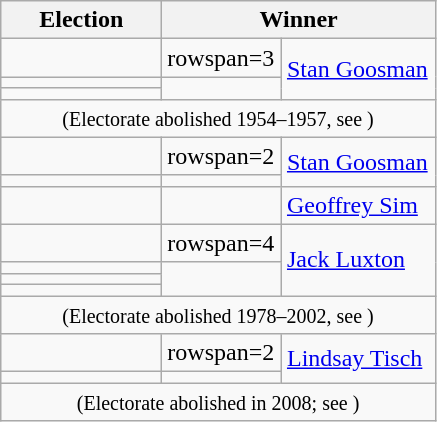<table class=wikitable>
<tr>
<th width=100>Election</th>
<th width=175 colspan=2>Winner</th>
</tr>
<tr>
<td></td>
<td>rowspan=3 </td>
<td rowspan=3><a href='#'>Stan Goosman</a></td>
</tr>
<tr>
<td></td>
</tr>
<tr>
<td></td>
</tr>
<tr>
<td colspan=3 align=center><small>(Electorate abolished 1954–1957, see )</small></td>
</tr>
<tr>
<td></td>
<td>rowspan=2 </td>
<td rowspan=2><a href='#'>Stan Goosman</a></td>
</tr>
<tr>
<td></td>
</tr>
<tr>
<td></td>
<td></td>
<td><a href='#'>Geoffrey Sim</a></td>
</tr>
<tr>
<td></td>
<td>rowspan=4 </td>
<td rowspan=4><a href='#'>Jack Luxton</a></td>
</tr>
<tr>
<td></td>
</tr>
<tr>
<td></td>
</tr>
<tr>
<td></td>
</tr>
<tr>
<td colspan=3 align=center><small>(Electorate abolished 1978–2002, see )</small></td>
</tr>
<tr>
<td></td>
<td>rowspan=2 </td>
<td rowspan=2><a href='#'>Lindsay Tisch</a></td>
</tr>
<tr>
<td></td>
</tr>
<tr>
<td colspan=3 align=center><small>(Electorate abolished in 2008; see )</small></td>
</tr>
</table>
